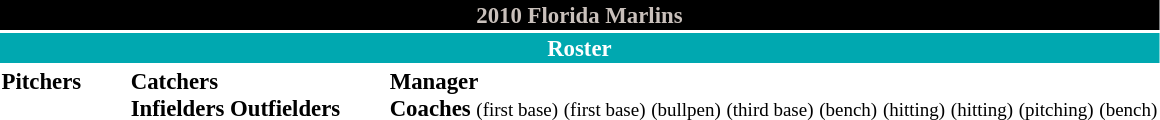<table class="toccolours" style="font-size: 95%;">
<tr>
<th colspan="10" style="background-color: #000000; color: #C9C0BB; text-align: center;">2010 Florida Marlins</th>
</tr>
<tr>
<td colspan="10" style="background-color: #00a8b0; color: #FFFFFF; text-align: center;"><strong>Roster</strong></td>
</tr>
<tr>
<td valign="top"><strong>Pitchers</strong><br>





























</td>
<td width="25px"></td>
<td valign="top"><strong>Catchers</strong><br>





<strong>Infielders</strong>











<strong>Outfielders</strong>








</td>
<td width="25px"></td>
<td valign="top"><strong>Manager</strong><br>

<strong>Coaches</strong>
 <small>(first base)</small>
 <small>(first base)</small>
 <small>(bullpen)</small>
 <small>(third base)</small>
 <small>(bench)</small>
 <small>(hitting)</small>
 <small>(hitting)</small>
 <small>(pitching)</small>
 <small>(bench)</small></td>
</tr>
</table>
